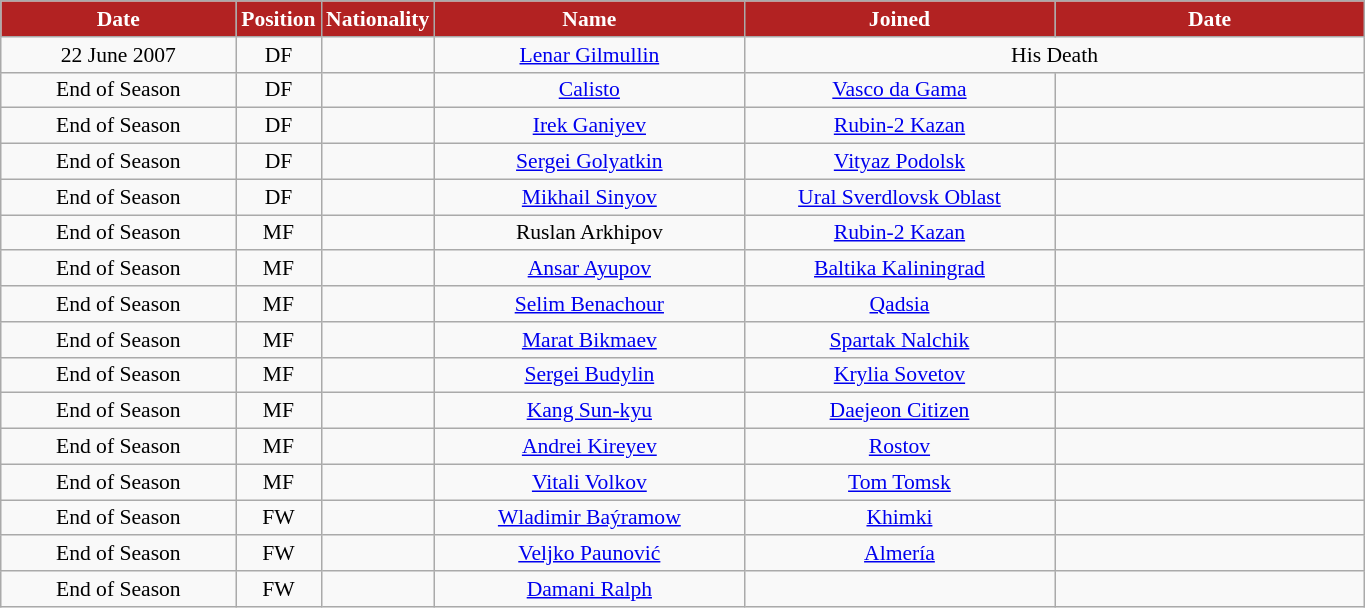<table class="wikitable"  style="text-align:center; font-size:90%; ">
<tr>
<th style="background:#B22222; color:white; width:150px;">Date</th>
<th style="background:#B22222; color:white; width:50px;">Position</th>
<th style="background:#B22222; color:white; width:50px;">Nationality</th>
<th style="background:#B22222; color:white; width:200px;">Name</th>
<th style="background:#B22222; color:white; width:200px;">Joined</th>
<th style="background:#B22222; color:white; width:200px;">Date</th>
</tr>
<tr>
<td>22 June 2007</td>
<td>DF</td>
<td></td>
<td><a href='#'>Lenar Gilmullin</a></td>
<td colspan="2">His Death</td>
</tr>
<tr>
<td>End of Season</td>
<td>DF</td>
<td></td>
<td><a href='#'>Calisto</a></td>
<td><a href='#'>Vasco da Gama</a></td>
<td></td>
</tr>
<tr>
<td>End of Season</td>
<td>DF</td>
<td></td>
<td><a href='#'>Irek Ganiyev</a></td>
<td><a href='#'>Rubin-2 Kazan</a></td>
<td></td>
</tr>
<tr>
<td>End of Season</td>
<td>DF</td>
<td></td>
<td><a href='#'>Sergei Golyatkin</a></td>
<td><a href='#'>Vityaz Podolsk</a></td>
<td></td>
</tr>
<tr>
<td>End of Season</td>
<td>DF</td>
<td></td>
<td><a href='#'>Mikhail Sinyov</a></td>
<td><a href='#'>Ural Sverdlovsk Oblast</a></td>
<td></td>
</tr>
<tr>
<td>End of Season</td>
<td>MF</td>
<td></td>
<td>Ruslan Arkhipov</td>
<td><a href='#'>Rubin-2 Kazan</a></td>
<td></td>
</tr>
<tr>
<td>End of Season</td>
<td>MF</td>
<td></td>
<td><a href='#'>Ansar Ayupov</a></td>
<td><a href='#'>Baltika Kaliningrad</a></td>
<td></td>
</tr>
<tr>
<td>End of Season</td>
<td>MF</td>
<td></td>
<td><a href='#'>Selim Benachour</a></td>
<td><a href='#'>Qadsia</a></td>
<td></td>
</tr>
<tr>
<td>End of Season</td>
<td>MF</td>
<td></td>
<td><a href='#'>Marat Bikmaev</a></td>
<td><a href='#'>Spartak Nalchik</a></td>
<td></td>
</tr>
<tr>
<td>End of Season</td>
<td>MF</td>
<td></td>
<td><a href='#'>Sergei Budylin</a></td>
<td><a href='#'>Krylia Sovetov</a></td>
<td></td>
</tr>
<tr>
<td>End of Season</td>
<td>MF</td>
<td></td>
<td><a href='#'>Kang Sun-kyu</a></td>
<td><a href='#'>Daejeon Citizen</a></td>
<td></td>
</tr>
<tr>
<td>End of Season</td>
<td>MF</td>
<td></td>
<td><a href='#'>Andrei Kireyev</a></td>
<td><a href='#'>Rostov</a></td>
<td></td>
</tr>
<tr>
<td>End of Season</td>
<td>MF</td>
<td></td>
<td><a href='#'>Vitali Volkov</a></td>
<td><a href='#'>Tom Tomsk</a></td>
<td></td>
</tr>
<tr>
<td>End of Season</td>
<td>FW</td>
<td></td>
<td><a href='#'>Wladimir Baýramow</a></td>
<td><a href='#'>Khimki</a></td>
<td></td>
</tr>
<tr>
<td>End of Season</td>
<td>FW</td>
<td></td>
<td><a href='#'>Veljko Paunović</a></td>
<td><a href='#'>Almería</a></td>
<td></td>
</tr>
<tr>
<td>End of Season</td>
<td>FW</td>
<td></td>
<td><a href='#'>Damani Ralph</a></td>
<td></td>
<td></td>
</tr>
</table>
